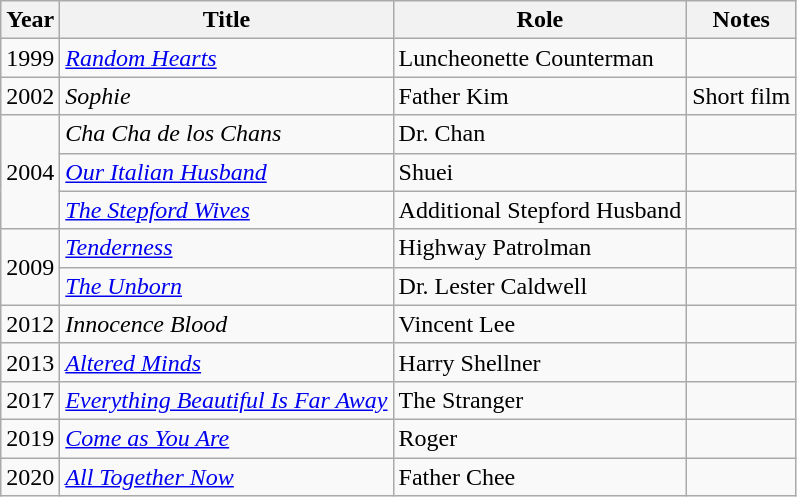<table class="wikitable sortable">
<tr>
<th>Year</th>
<th>Title</th>
<th>Role</th>
<th>Notes</th>
</tr>
<tr>
<td>1999</td>
<td><em><a href='#'>Random Hearts</a></em></td>
<td>Luncheonette Counterman</td>
<td></td>
</tr>
<tr>
<td>2002</td>
<td><em>Sophie</em></td>
<td>Father Kim</td>
<td>Short film</td>
</tr>
<tr>
<td rowspan=3>2004</td>
<td><em>Cha Cha de los Chans</em></td>
<td>Dr. Chan</td>
<td></td>
</tr>
<tr>
<td><em><a href='#'>Our Italian Husband</a></em></td>
<td>Shuei</td>
<td></td>
</tr>
<tr>
<td><em><a href='#'>The Stepford Wives</a></em></td>
<td>Additional Stepford Husband</td>
<td></td>
</tr>
<tr>
<td rowspan=2>2009</td>
<td><em><a href='#'>Tenderness</a></em></td>
<td>Highway Patrolman</td>
<td></td>
</tr>
<tr>
<td><em><a href='#'>The Unborn</a></em></td>
<td>Dr. Lester Caldwell</td>
<td></td>
</tr>
<tr>
<td>2012</td>
<td><em>Innocence Blood</em></td>
<td>Vincent Lee</td>
<td></td>
</tr>
<tr>
<td>2013</td>
<td><em><a href='#'>Altered Minds</a></em></td>
<td>Harry Shellner</td>
<td></td>
</tr>
<tr>
<td>2017</td>
<td><em><a href='#'>Everything Beautiful Is Far Away</a></em></td>
<td>The Stranger</td>
<td></td>
</tr>
<tr>
<td>2019</td>
<td><em><a href='#'>Come as You Are</a></em></td>
<td>Roger</td>
<td></td>
</tr>
<tr>
<td>2020</td>
<td><em><a href='#'>All Together Now</a></em></td>
<td>Father Chee</td>
<td></td>
</tr>
</table>
